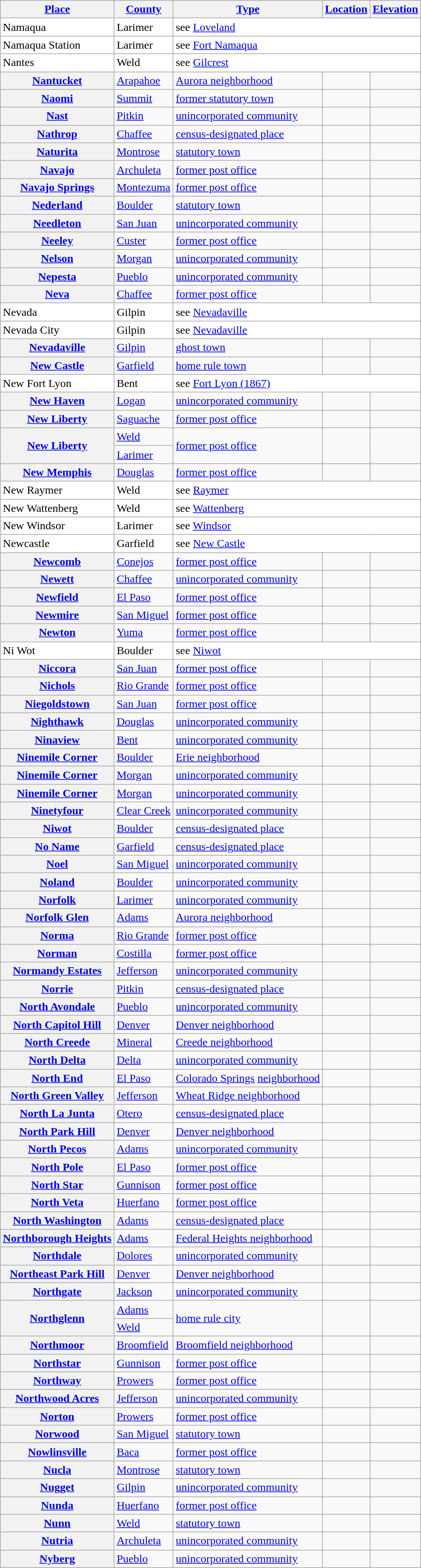<table class="wikitable sortable plainrowheaders" style="margin:auto;">
<tr>
<th scope=col><a href='#'>Place</a></th>
<th scope=col><a href='#'>County</a></th>
<th scope=col><a href='#'>Type</a></th>
<th scope=col><a href='#'>Location</a></th>
<th scope=col><a href='#'>Elevation</a></th>
</tr>
<tr bgcolor=white>
<td>Namaqua</td>
<td>Larimer</td>
<td colspan=3>see <a href='#'>Loveland</a></td>
</tr>
<tr bgcolor=white>
<td>Namaqua Station</td>
<td>Larimer</td>
<td colspan=3>see <a href='#'>Fort Namaqua</a></td>
</tr>
<tr bgcolor=white>
<td>Nantes</td>
<td>Weld</td>
<td colspan=3>see <a href='#'>Gilcrest</a></td>
</tr>
<tr>
<th scope=row><a href='#'>Nantucket</a></th>
<td><a href='#'>Arapahoe</a></td>
<td><a href='#'>Aurora neighborhood</a></td>
<td></td>
<td align=right></td>
</tr>
<tr>
<th scope=row><a href='#'>Naomi</a></th>
<td><a href='#'>Summit</a></td>
<td><a href='#'>former statutory town</a></td>
<td></td>
<td></td>
</tr>
<tr>
<th scope=row><a href='#'>Nast</a></th>
<td><a href='#'>Pitkin</a></td>
<td><a href='#'>unincorporated community</a></td>
<td></td>
<td align=right></td>
</tr>
<tr>
<th scope=row><a href='#'>Nathrop</a></th>
<td><a href='#'>Chaffee</a></td>
<td><a href='#'>census-designated place</a></td>
<td></td>
<td align=right></td>
</tr>
<tr>
<th scope=row><a href='#'>Naturita</a></th>
<td><a href='#'>Montrose</a></td>
<td><a href='#'>statutory town</a></td>
<td></td>
<td align=right></td>
</tr>
<tr>
<th scope=row><a href='#'>Navajo</a></th>
<td><a href='#'>Archuleta</a></td>
<td><a href='#'>former post office</a></td>
<td></td>
<td></td>
</tr>
<tr>
<th scope=row><a href='#'>Navajo Springs</a></th>
<td><a href='#'>Montezuma</a></td>
<td><a href='#'>former post office</a></td>
<td></td>
<td></td>
</tr>
<tr>
<th scope=row><a href='#'>Nederland</a></th>
<td><a href='#'>Boulder</a></td>
<td><a href='#'>statutory town</a></td>
<td></td>
<td align=right></td>
</tr>
<tr>
<th scope=row><a href='#'>Needleton</a></th>
<td><a href='#'>San Juan</a></td>
<td><a href='#'>unincorporated community</a></td>
<td></td>
<td align=right></td>
</tr>
<tr>
<th scope=row><a href='#'>Neeley</a></th>
<td><a href='#'>Custer</a></td>
<td><a href='#'>former post office</a></td>
<td></td>
<td></td>
</tr>
<tr>
<th scope=row><a href='#'>Nelson</a></th>
<td><a href='#'>Morgan</a></td>
<td><a href='#'>unincorporated community</a></td>
<td></td>
<td align=right></td>
</tr>
<tr>
<th scope=row><a href='#'>Nepesta</a></th>
<td><a href='#'>Pueblo</a></td>
<td><a href='#'>unincorporated community</a></td>
<td></td>
<td align=right></td>
</tr>
<tr>
<th scope=row><a href='#'>Neva</a></th>
<td><a href='#'>Chaffee</a></td>
<td><a href='#'>former post office</a></td>
<td></td>
<td></td>
</tr>
<tr bgcolor=white>
<td>Nevada</td>
<td>Gilpin</td>
<td colspan=3>see <a href='#'>Nevadaville</a></td>
</tr>
<tr bgcolor=white>
<td>Nevada City</td>
<td>Gilpin</td>
<td colspan=3>see <a href='#'>Nevadaville</a></td>
</tr>
<tr>
<th scope=row><a href='#'>Nevadaville</a></th>
<td><a href='#'>Gilpin</a></td>
<td><a href='#'>ghost town</a></td>
<td></td>
<td align=right></td>
</tr>
<tr>
<th scope=row><a href='#'>New Castle</a></th>
<td><a href='#'>Garfield</a></td>
<td><a href='#'>home rule town</a></td>
<td></td>
<td align=right></td>
</tr>
<tr bgcolor=white>
<td>New Fort Lyon</td>
<td>Bent</td>
<td colspan=3>see <a href='#'>Fort Lyon (1867)</a></td>
</tr>
<tr>
<th scope=row><a href='#'>New Haven</a></th>
<td><a href='#'>Logan</a></td>
<td><a href='#'>unincorporated community</a></td>
<td></td>
<td align=right></td>
</tr>
<tr>
<th scope=row><a href='#'>New Liberty</a></th>
<td><a href='#'>Saguache</a></td>
<td><a href='#'>former post office</a></td>
<td></td>
<td></td>
</tr>
<tr>
<th scope=row rowspan=2><a href='#'>New Liberty</a></th>
<td><a href='#'>Weld</a></td>
<td rowspan=2><a href='#'>former post office</a></td>
<td rowspan=2></td>
<td rowspan=2></td>
</tr>
<tr>
<td><a href='#'>Larimer</a></td>
</tr>
<tr>
<th scope=row><a href='#'>New Memphis</a></th>
<td><a href='#'>Douglas</a></td>
<td><a href='#'>former post office</a></td>
<td></td>
<td></td>
</tr>
<tr bgcolor=white>
<td>New Raymer</td>
<td>Weld</td>
<td colspan=3>see <a href='#'>Raymer</a></td>
</tr>
<tr bgcolor=white>
<td>New Wattenberg</td>
<td>Weld</td>
<td colspan=3>see <a href='#'>Wattenberg</a></td>
</tr>
<tr bgcolor=white>
<td>New Windsor</td>
<td>Larimer</td>
<td colspan=3>see <a href='#'>Windsor</a></td>
</tr>
<tr bgcolor=white>
<td>Newcastle</td>
<td>Garfield</td>
<td colspan=3>see <a href='#'>New Castle</a></td>
</tr>
<tr>
<th scope=row><a href='#'>Newcomb</a></th>
<td><a href='#'>Conejos</a></td>
<td><a href='#'>former post office</a></td>
<td></td>
<td></td>
</tr>
<tr>
<th scope=row><a href='#'>Newett</a></th>
<td><a href='#'>Chaffee</a></td>
<td><a href='#'>unincorporated community</a></td>
<td></td>
<td align=right></td>
</tr>
<tr>
<th scope=row><a href='#'>Newfield</a></th>
<td><a href='#'>El Paso</a></td>
<td><a href='#'>former post office</a></td>
<td></td>
<td></td>
</tr>
<tr>
<th scope=row><a href='#'>Newmire</a></th>
<td><a href='#'>San Miguel</a></td>
<td><a href='#'>former post office</a></td>
<td></td>
<td></td>
</tr>
<tr>
<th scope=row><a href='#'>Newton</a></th>
<td><a href='#'>Yuma</a></td>
<td><a href='#'>former post office</a></td>
<td></td>
<td></td>
</tr>
<tr bgcolor=white>
<td>Ni Wot</td>
<td>Boulder</td>
<td colspan=3>see <a href='#'>Niwot</a></td>
</tr>
<tr>
<th scope=row><a href='#'>Niccora</a></th>
<td><a href='#'>San Juan</a></td>
<td><a href='#'>former post office</a></td>
<td></td>
<td></td>
</tr>
<tr>
<th scope=row><a href='#'>Nichols</a></th>
<td><a href='#'>Rio Grande</a></td>
<td><a href='#'>former post office</a></td>
<td></td>
<td></td>
</tr>
<tr>
<th scope=row><a href='#'>Niegoldstown</a></th>
<td><a href='#'>San Juan</a></td>
<td><a href='#'>former post office</a></td>
<td></td>
<td></td>
</tr>
<tr>
<th scope=row><a href='#'>Nighthawk</a></th>
<td><a href='#'>Douglas</a></td>
<td><a href='#'>unincorporated community</a></td>
<td></td>
<td align=right></td>
</tr>
<tr>
<th scope=row><a href='#'>Ninaview</a></th>
<td><a href='#'>Bent</a></td>
<td><a href='#'>unincorporated community</a></td>
<td></td>
<td align=right></td>
</tr>
<tr>
<th scope=row><a href='#'>Ninemile Corner</a></th>
<td><a href='#'>Boulder</a></td>
<td><a href='#'>Erie neighborhood</a></td>
<td></td>
<td align=right></td>
</tr>
<tr>
<th scope=row><a href='#'>Ninemile Corner</a></th>
<td><a href='#'>Morgan</a></td>
<td><a href='#'>unincorporated community</a></td>
<td></td>
<td align=right></td>
</tr>
<tr>
<th scope=row><a href='#'>Ninemile Corner</a></th>
<td><a href='#'>Morgan</a></td>
<td><a href='#'>unincorporated community</a></td>
<td></td>
<td align=right></td>
</tr>
<tr>
<th scope=row><a href='#'>Ninetyfour</a></th>
<td><a href='#'>Clear Creek</a></td>
<td><a href='#'>unincorporated community</a></td>
<td></td>
<td align=right></td>
</tr>
<tr>
<th scope=row><a href='#'>Niwot</a></th>
<td><a href='#'>Boulder</a></td>
<td><a href='#'>census-designated place</a></td>
<td></td>
<td align=right></td>
</tr>
<tr>
<th scope=row><a href='#'>No Name</a></th>
<td><a href='#'>Garfield</a></td>
<td><a href='#'>census-designated place</a></td>
<td></td>
<td align=right></td>
</tr>
<tr>
<th scope=row><a href='#'>Noel</a></th>
<td><a href='#'>San Miguel</a></td>
<td><a href='#'>unincorporated community</a></td>
<td></td>
<td align=right></td>
</tr>
<tr>
<th scope=row><a href='#'>Noland</a></th>
<td><a href='#'>Boulder</a></td>
<td><a href='#'>unincorporated community</a></td>
<td></td>
<td align=right></td>
</tr>
<tr>
<th scope=row><a href='#'>Norfolk</a></th>
<td><a href='#'>Larimer</a></td>
<td><a href='#'>unincorporated community</a></td>
<td></td>
<td align=right></td>
</tr>
<tr>
<th scope=row><a href='#'>Norfolk Glen</a></th>
<td><a href='#'>Adams</a></td>
<td><a href='#'>Aurora neighborhood</a></td>
<td></td>
<td align=right></td>
</tr>
<tr>
<th scope=row><a href='#'>Norma</a></th>
<td><a href='#'>Rio Grande</a></td>
<td><a href='#'>former post office</a></td>
<td></td>
<td></td>
</tr>
<tr>
<th scope=row><a href='#'>Norman</a></th>
<td><a href='#'>Costilla</a></td>
<td><a href='#'>former post office</a></td>
<td></td>
<td></td>
</tr>
<tr>
<th scope=row><a href='#'>Normandy Estates</a></th>
<td><a href='#'>Jefferson</a></td>
<td><a href='#'>unincorporated community</a></td>
<td></td>
<td align=right></td>
</tr>
<tr>
<th scope=row><a href='#'>Norrie</a></th>
<td><a href='#'>Pitkin</a></td>
<td><a href='#'>census-designated place</a></td>
<td></td>
<td align=right></td>
</tr>
<tr>
<th scope=row><a href='#'>North Avondale</a></th>
<td><a href='#'>Pueblo</a></td>
<td><a href='#'>unincorporated community</a></td>
<td></td>
<td align=right></td>
</tr>
<tr>
<th scope=row><a href='#'>North Capitol Hill</a></th>
<td><a href='#'>Denver</a></td>
<td><a href='#'>Denver neighborhood</a></td>
<td></td>
<td></td>
</tr>
<tr>
<th scope=row><a href='#'>North Creede</a></th>
<td><a href='#'>Mineral</a></td>
<td><a href='#'>Creede neighborhood</a></td>
<td></td>
<td align=right></td>
</tr>
<tr>
<th scope=row><a href='#'>North Delta</a></th>
<td><a href='#'>Delta</a></td>
<td><a href='#'>unincorporated community</a></td>
<td></td>
<td align=right></td>
</tr>
<tr>
<th scope=row><a href='#'>North End</a></th>
<td><a href='#'>El Paso</a></td>
<td><a href='#'>Colorado Springs</a> <a href='#'>neighborhood</a></td>
<td></td>
<td></td>
</tr>
<tr>
<th scope=row><a href='#'>North Green Valley</a></th>
<td><a href='#'>Jefferson</a></td>
<td><a href='#'>Wheat Ridge neighborhood</a></td>
<td></td>
<td align=right></td>
</tr>
<tr>
<th scope=row><a href='#'>North La Junta</a></th>
<td><a href='#'>Otero</a></td>
<td><a href='#'>census-designated place</a></td>
<td></td>
<td align=right></td>
</tr>
<tr>
<th scope=row><a href='#'>North Park Hill</a></th>
<td><a href='#'>Denver</a></td>
<td><a href='#'>Denver neighborhood</a></td>
<td></td>
<td></td>
</tr>
<tr>
<th scope=row><a href='#'>North Pecos</a></th>
<td><a href='#'>Adams</a></td>
<td><a href='#'>unincorporated community</a></td>
<td></td>
<td></td>
</tr>
<tr>
<th scope=row><a href='#'>North Pole</a></th>
<td><a href='#'>El Paso</a></td>
<td><a href='#'>former post office</a></td>
<td></td>
<td></td>
</tr>
<tr>
<th scope=row><a href='#'>North Star</a></th>
<td><a href='#'>Gunnison</a></td>
<td><a href='#'>former post office</a></td>
<td></td>
<td></td>
</tr>
<tr>
<th scope=row><a href='#'>North Veta</a></th>
<td><a href='#'>Huerfano</a></td>
<td><a href='#'>former post office</a></td>
<td></td>
<td></td>
</tr>
<tr>
<th scope=row><a href='#'>North Washington</a></th>
<td><a href='#'>Adams</a></td>
<td><a href='#'>census-designated place</a></td>
<td></td>
<td align=right></td>
</tr>
<tr>
<th scope=row><a href='#'>Northborough Heights</a></th>
<td><a href='#'>Adams</a></td>
<td><a href='#'>Federal Heights neighborhood</a></td>
<td></td>
<td align=right></td>
</tr>
<tr>
<th scope=row><a href='#'>Northdale</a></th>
<td><a href='#'>Dolores</a></td>
<td><a href='#'>unincorporated community</a></td>
<td></td>
<td align=right></td>
</tr>
<tr>
<th scope=row><a href='#'>Northeast Park Hill</a></th>
<td><a href='#'>Denver</a></td>
<td><a href='#'>Denver neighborhood</a></td>
<td></td>
<td></td>
</tr>
<tr>
<th scope=row><a href='#'>Northgate</a></th>
<td><a href='#'>Jackson</a></td>
<td><a href='#'>unincorporated community</a></td>
<td></td>
<td align=right></td>
</tr>
<tr>
<th scope=row rowspan=2><a href='#'>Northglenn</a></th>
<td><a href='#'>Adams</a></td>
<td rowspan=2><a href='#'>home rule city</a></td>
<td rowspan=2></td>
<td rowspan=2 align=right></td>
</tr>
<tr>
<td><a href='#'>Weld</a></td>
</tr>
<tr>
<th scope=row><a href='#'>Northmoor</a></th>
<td><a href='#'>Broomfield</a></td>
<td><a href='#'>Broomfield neighborhood</a></td>
<td></td>
<td align=right></td>
</tr>
<tr>
<th scope=row><a href='#'>Northstar</a></th>
<td><a href='#'>Gunnison</a></td>
<td><a href='#'>former post office</a></td>
<td></td>
<td></td>
</tr>
<tr>
<th scope=row><a href='#'>Northway</a></th>
<td><a href='#'>Prowers</a></td>
<td><a href='#'>former post office</a></td>
<td></td>
<td></td>
</tr>
<tr>
<th scope=row><a href='#'>Northwood Acres</a></th>
<td><a href='#'>Jefferson</a></td>
<td><a href='#'>unincorporated community</a></td>
<td></td>
<td align=right></td>
</tr>
<tr>
<th scope=row><a href='#'>Norton</a></th>
<td><a href='#'>Prowers</a></td>
<td><a href='#'>former post office</a></td>
<td></td>
<td></td>
</tr>
<tr>
<th scope=row><a href='#'>Norwood</a></th>
<td><a href='#'>San Miguel</a></td>
<td><a href='#'>statutory town</a></td>
<td></td>
<td align=right></td>
</tr>
<tr>
<th scope=row><a href='#'>Nowlinsville</a></th>
<td><a href='#'>Baca</a></td>
<td><a href='#'>former post office</a></td>
<td></td>
<td></td>
</tr>
<tr>
<th scope=row><a href='#'>Nucla</a></th>
<td><a href='#'>Montrose</a></td>
<td><a href='#'>statutory town</a></td>
<td></td>
<td align=right></td>
</tr>
<tr>
<th scope=row><a href='#'>Nugget</a></th>
<td><a href='#'>Gilpin</a></td>
<td><a href='#'>unincorporated community</a></td>
<td></td>
<td align=right></td>
</tr>
<tr>
<th scope=row><a href='#'>Nunda</a></th>
<td><a href='#'>Huerfano</a></td>
<td><a href='#'>former post office</a></td>
<td></td>
<td></td>
</tr>
<tr>
<th scope=row><a href='#'>Nunn</a></th>
<td><a href='#'>Weld</a></td>
<td><a href='#'>statutory town</a></td>
<td></td>
<td align=right></td>
</tr>
<tr>
<th scope=row><a href='#'>Nutria</a></th>
<td><a href='#'>Archuleta</a></td>
<td><a href='#'>unincorporated community</a></td>
<td></td>
<td align=right></td>
</tr>
<tr>
<th scope=row><a href='#'>Nyberg</a></th>
<td><a href='#'>Pueblo</a></td>
<td><a href='#'>unincorporated community</a></td>
<td></td>
<td align=right></td>
</tr>
</table>
